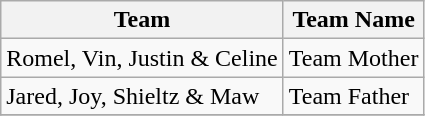<table class="wikitable" style="text-align:">
<tr>
<th>Team</th>
<th>Team Name</th>
</tr>
<tr>
<td>Romel, Vin, Justin & Celine</td>
<td>Team Mother</td>
</tr>
<tr>
<td>Jared, Joy, Shieltz & Maw</td>
<td>Team Father</td>
</tr>
<tr>
</tr>
</table>
